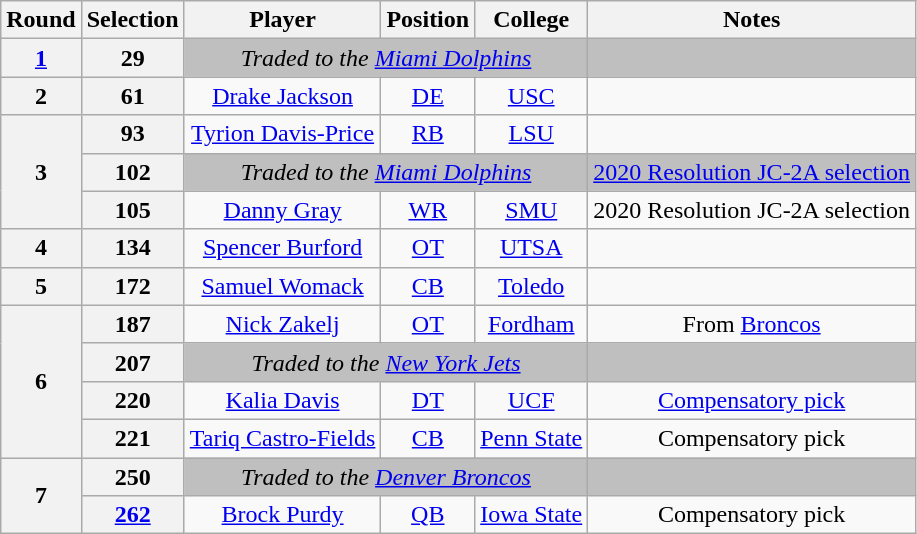<table class="wikitable" style="text-align:center">
<tr>
<th>Round</th>
<th>Selection</th>
<th>Player</th>
<th>Position</th>
<th>College</th>
<th>Notes</th>
</tr>
<tr>
<th><a href='#'>1</a></th>
<th>29</th>
<td colspan="3" style="background:#BFBFBF"><em>Traded to the <a href='#'>Miami Dolphins</a></em></td>
<td style="background:#BFBFBF"></td>
</tr>
<tr>
<th>2</th>
<th>61</th>
<td><a href='#'>Drake Jackson</a></td>
<td><a href='#'>DE</a></td>
<td><a href='#'>USC</a></td>
<td></td>
</tr>
<tr>
<th rowspan="3">3</th>
<th>93</th>
<td><a href='#'>Tyrion Davis-Price</a></td>
<td><a href='#'>RB</a></td>
<td><a href='#'>LSU</a></td>
<td></td>
</tr>
<tr>
<th>102</th>
<td colspan="3" style="background:#BFBFBF"><em>Traded to the <a href='#'>Miami Dolphins</a></em></td>
<td style="background:#BFBFBF"><a href='#'>2020 Resolution JC-2A selection</a></td>
</tr>
<tr>
<th>105</th>
<td><a href='#'>Danny Gray</a></td>
<td><a href='#'>WR</a></td>
<td><a href='#'>SMU</a></td>
<td>2020 Resolution JC-2A selection</td>
</tr>
<tr>
<th>4</th>
<th>134</th>
<td><a href='#'>Spencer Burford</a></td>
<td><a href='#'>OT</a></td>
<td><a href='#'>UTSA</a></td>
<td></td>
</tr>
<tr>
<th>5</th>
<th>172</th>
<td><a href='#'>Samuel Womack</a></td>
<td><a href='#'>CB</a></td>
<td><a href='#'>Toledo</a></td>
<td></td>
</tr>
<tr>
<th rowspan="4">6</th>
<th>187</th>
<td><a href='#'>Nick Zakelj</a></td>
<td><a href='#'>OT</a></td>
<td><a href='#'>Fordham</a></td>
<td>From <a href='#'>Broncos</a></td>
</tr>
<tr>
<th>207</th>
<td colspan="3" style="background:#BFBFBF"><em>Traded to the <a href='#'>New York Jets</a></em></td>
<td style="background:#BFBFBF"></td>
</tr>
<tr>
<th>220</th>
<td><a href='#'>Kalia Davis</a></td>
<td><a href='#'>DT</a></td>
<td><a href='#'>UCF</a></td>
<td><a href='#'>Compensatory pick</a></td>
</tr>
<tr>
<th>221</th>
<td><a href='#'>Tariq Castro-Fields</a></td>
<td><a href='#'>CB</a></td>
<td><a href='#'>Penn State</a></td>
<td>Compensatory pick</td>
</tr>
<tr>
<th rowspan="2">7</th>
<th>250</th>
<td colspan="3" style="background:#BFBFBF"><em>Traded to the <a href='#'>Denver Broncos</a></em></td>
<td style="background:#BFBFBF"></td>
</tr>
<tr>
<th><a href='#'>262</a></th>
<td><a href='#'>Brock Purdy</a></td>
<td><a href='#'>QB</a></td>
<td><a href='#'>Iowa State</a></td>
<td>Compensatory pick</td>
</tr>
</table>
